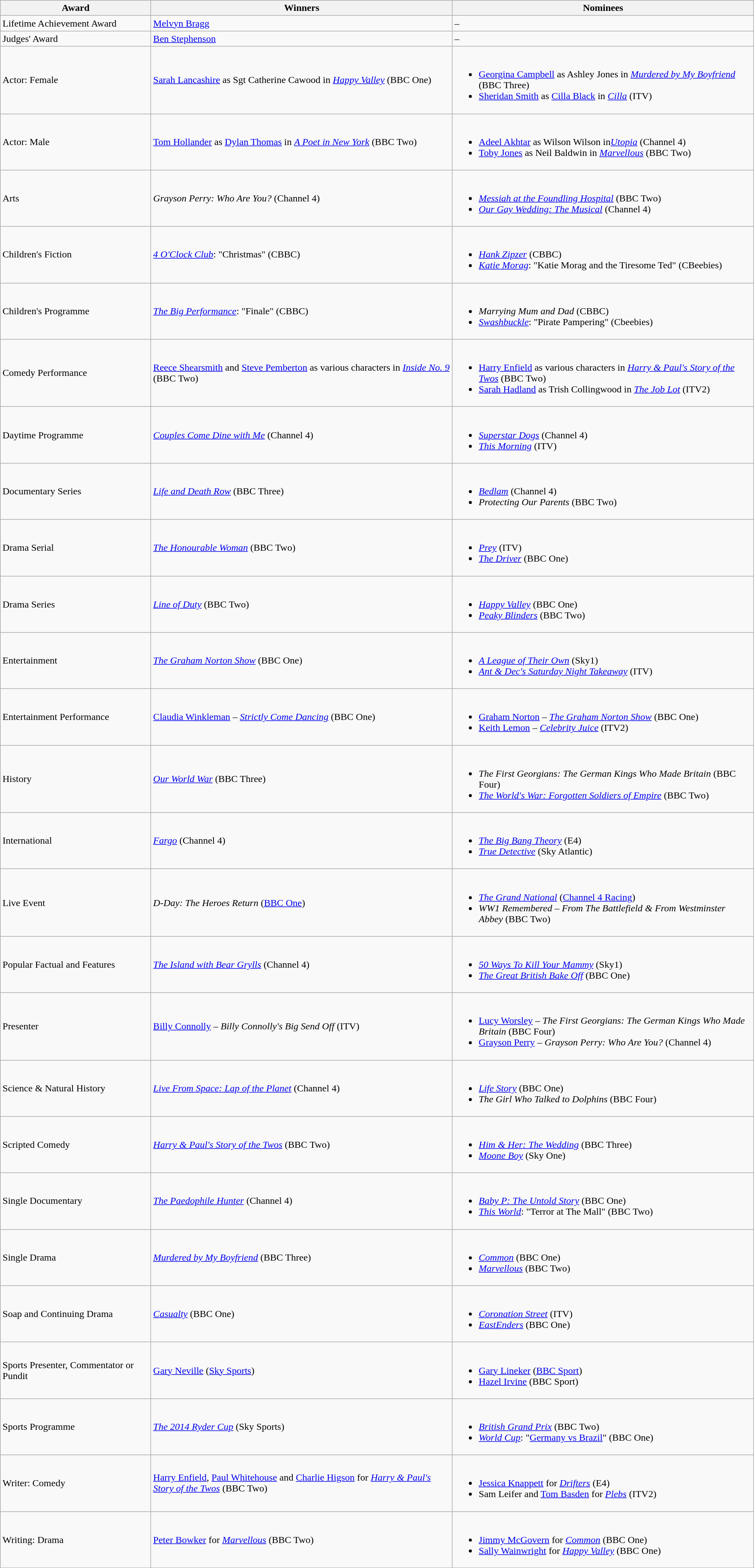<table class="wikitable">
<tr>
<th width="20%">Award</th>
<th width="40%">Winners</th>
<th width="40%">Nominees</th>
</tr>
<tr>
<td>Lifetime Achievement Award</td>
<td><a href='#'>Melvyn Bragg</a></td>
<td>–</td>
</tr>
<tr>
<td>Judges' Award</td>
<td><a href='#'>Ben Stephenson</a></td>
<td>–</td>
</tr>
<tr>
<td>Actor: Female</td>
<td><a href='#'>Sarah Lancashire</a> as Sgt Catherine Cawood in <em><a href='#'>Happy Valley</a></em> (BBC One)</td>
<td><br><ul><li><a href='#'>Georgina Campbell</a> as Ashley Jones in <em><a href='#'>Murdered by My Boyfriend</a></em> (BBC Three)</li><li><a href='#'>Sheridan Smith</a> as <a href='#'>Cilla Black</a> in <em><a href='#'>Cilla</a></em> (ITV)</li></ul></td>
</tr>
<tr>
<td>Actor: Male</td>
<td><a href='#'>Tom Hollander</a> as <a href='#'>Dylan Thomas</a> in <em><a href='#'>A Poet in New York</a></em> (BBC Two)</td>
<td><br><ul><li><a href='#'>Adeel Akhtar</a> as Wilson Wilson in<em><a href='#'>Utopia</a></em> (Channel 4)</li><li><a href='#'>Toby Jones</a> as Neil Baldwin in <em><a href='#'>Marvellous</a></em> (BBC Two)</li></ul></td>
</tr>
<tr>
<td>Arts</td>
<td><em>Grayson Perry: Who Are You?</em> (Channel 4)</td>
<td><br><ul><li><em><a href='#'>Messiah at the Foundling Hospital</a></em> (BBC Two)</li><li><em><a href='#'>Our Gay Wedding: The Musical</a></em> (Channel 4)</li></ul></td>
</tr>
<tr>
<td>Children's Fiction</td>
<td><em><a href='#'>4 O'Clock Club</a></em>: "Christmas" (CBBC)</td>
<td><br><ul><li><em><a href='#'>Hank Zipzer</a></em> (CBBC)</li><li><em><a href='#'>Katie Morag</a></em>: "Katie Morag and the Tiresome Ted" (CBeebies)</li></ul></td>
</tr>
<tr>
<td>Children's Programme</td>
<td><em><a href='#'>The Big Performance</a></em>: "Finale" (CBBC)</td>
<td><br><ul><li><em>Marrying Mum and Dad</em> (CBBC)</li><li><em><a href='#'>Swashbuckle</a></em>: "Pirate Pampering" (Cbeebies)</li></ul></td>
</tr>
<tr>
<td>Comedy Performance</td>
<td><a href='#'>Reece Shearsmith</a> and <a href='#'>Steve Pemberton</a> as various characters in <em><a href='#'>Inside No. 9</a></em> (BBC Two)</td>
<td><br><ul><li><a href='#'>Harry Enfield</a> as various characters in <em><a href='#'>Harry & Paul's Story of the Twos</a></em> (BBC Two)</li><li><a href='#'>Sarah Hadland</a> as Trish Collingwood in <em><a href='#'>The Job Lot</a></em> (ITV2)</li></ul></td>
</tr>
<tr>
<td>Daytime Programme</td>
<td><em><a href='#'>Couples Come Dine with Me</a></em> (Channel 4)</td>
<td><br><ul><li><em><a href='#'>Superstar Dogs</a></em> (Channel 4)</li><li><em><a href='#'>This Morning</a></em> (ITV)</li></ul></td>
</tr>
<tr>
<td>Documentary Series</td>
<td><em><a href='#'>Life and Death Row</a></em> (BBC Three)</td>
<td><br><ul><li><em><a href='#'>Bedlam</a></em> (Channel 4)</li><li><em>Protecting Our Parents</em> (BBC Two)</li></ul></td>
</tr>
<tr>
<td>Drama Serial</td>
<td><em><a href='#'>The Honourable Woman</a></em> (BBC Two)</td>
<td><br><ul><li><em><a href='#'>Prey</a></em> (ITV)</li><li><em><a href='#'>The Driver</a></em> (BBC One)</li></ul></td>
</tr>
<tr>
<td>Drama Series</td>
<td><em><a href='#'>Line of Duty</a></em> (BBC Two)</td>
<td><br><ul><li><em><a href='#'>Happy Valley</a></em> (BBC One)</li><li><em><a href='#'>Peaky Blinders</a></em> (BBC Two)</li></ul></td>
</tr>
<tr>
<td>Entertainment</td>
<td><em><a href='#'>The Graham Norton Show</a></em> (BBC One)</td>
<td><br><ul><li><em><a href='#'>A League of Their Own</a></em> (Sky1)</li><li><em><a href='#'>Ant & Dec's Saturday Night Takeaway</a></em> (ITV)</li></ul></td>
</tr>
<tr>
<td>Entertainment Performance</td>
<td><a href='#'>Claudia Winkleman</a> – <em><a href='#'>Strictly Come Dancing</a></em> (BBC One)</td>
<td><br><ul><li><a href='#'>Graham Norton</a> – <em><a href='#'>The Graham Norton Show</a></em> (BBC One)</li><li><a href='#'>Keith Lemon</a> – <em><a href='#'>Celebrity Juice</a></em> (ITV2)</li></ul></td>
</tr>
<tr>
<td>History</td>
<td><em><a href='#'>Our World War</a></em> (BBC Three)</td>
<td><br><ul><li><em>The First Georgians: The German Kings Who Made Britain</em> (BBC Four)</li><li><em><a href='#'>The World's War: Forgotten Soldiers of Empire</a></em> (BBC Two)</li></ul></td>
</tr>
<tr>
<td>International</td>
<td><em><a href='#'>Fargo</a></em> (Channel 4)</td>
<td><br><ul><li><em><a href='#'>The Big Bang Theory</a></em> (E4)</li><li><em><a href='#'>True Detective</a></em> (Sky Atlantic)</li></ul></td>
</tr>
<tr>
<td>Live Event</td>
<td><em>D-Day: The Heroes Return</em> (<a href='#'>BBC One</a>)</td>
<td><br><ul><li><em><a href='#'>The Grand National</a></em> (<a href='#'>Channel 4 Racing</a>)</li><li><em>WW1 Remembered – From The Battlefield & From Westminster Abbey</em> (BBC Two)</li></ul></td>
</tr>
<tr>
<td>Popular Factual and Features</td>
<td><em><a href='#'>The Island with Bear Grylls</a></em> (Channel 4)</td>
<td><br><ul><li><em><a href='#'>50 Ways To Kill Your Mammy</a></em> (Sky1)</li><li><em><a href='#'>The Great British Bake Off</a></em> (BBC One)</li></ul></td>
</tr>
<tr>
<td>Presenter</td>
<td><a href='#'>Billy Connolly</a> – <em>Billy Connolly's Big Send Off</em> (ITV)</td>
<td><br><ul><li><a href='#'>Lucy Worsley</a> – <em>The First Georgians: The German Kings Who Made Britain</em> (BBC Four)</li><li><a href='#'>Grayson Perry</a> – <em>Grayson Perry: Who Are You?</em> (Channel 4)</li></ul></td>
</tr>
<tr>
<td>Science & Natural History</td>
<td><em><a href='#'>Live From Space: Lap of the Planet</a></em> (Channel 4)</td>
<td><br><ul><li><em><a href='#'>Life Story</a></em> (BBC One)</li><li><em>The Girl Who Talked to Dolphins</em> (BBC Four)</li></ul></td>
</tr>
<tr>
<td>Scripted Comedy</td>
<td><em><a href='#'>Harry & Paul's Story of the Twos</a></em> (BBC Two)</td>
<td><br><ul><li><em><a href='#'>Him & Her: The Wedding</a></em> (BBC Three)</li><li><em><a href='#'>Moone Boy</a></em> (Sky One)</li></ul></td>
</tr>
<tr>
<td>Single Documentary</td>
<td><em><a href='#'>The Paedophile Hunter</a></em> (Channel 4)</td>
<td><br><ul><li><em><a href='#'>Baby P: The Untold Story</a></em> (BBC One)</li><li><em><a href='#'>This World</a></em>: "Terror at The Mall" (BBC Two)</li></ul></td>
</tr>
<tr>
<td>Single Drama</td>
<td><em><a href='#'>Murdered by My Boyfriend</a></em> (BBC Three)</td>
<td><br><ul><li><em><a href='#'>Common</a></em> (BBC One)</li><li><em><a href='#'>Marvellous</a></em> (BBC Two)</li></ul></td>
</tr>
<tr>
<td>Soap and Continuing Drama</td>
<td><em><a href='#'>Casualty</a></em> (BBC One)</td>
<td><br><ul><li><em><a href='#'>Coronation Street</a></em> (ITV)</li><li><em><a href='#'>EastEnders</a></em> (BBC One)</li></ul></td>
</tr>
<tr>
<td>Sports Presenter, Commentator or Pundit</td>
<td><a href='#'>Gary Neville</a> (<a href='#'>Sky Sports</a>)</td>
<td><br><ul><li><a href='#'>Gary Lineker</a> (<a href='#'>BBC Sport</a>)</li><li><a href='#'>Hazel Irvine</a> (BBC Sport)</li></ul></td>
</tr>
<tr>
<td>Sports Programme</td>
<td><em><a href='#'>The 2014 Ryder Cup</a></em> (Sky Sports)</td>
<td><br><ul><li><em><a href='#'>British Grand Prix</a></em> (BBC Two)</li><li><em><a href='#'>World Cup</a></em>: "<a href='#'>Germany vs Brazil</a>" (BBC One)</li></ul></td>
</tr>
<tr>
<td>Writer: Comedy</td>
<td><a href='#'>Harry Enfield</a>, <a href='#'>Paul Whitehouse</a> and <a href='#'>Charlie Higson</a> for <em><a href='#'>Harry & Paul's Story of the Twos</a></em> (BBC Two)</td>
<td><br><ul><li><a href='#'>Jessica Knappett</a> for <em><a href='#'>Drifters</a></em> (E4)</li><li>Sam Leifer and <a href='#'>Tom Basden</a> for <em><a href='#'>Plebs</a></em> (ITV2)</li></ul></td>
</tr>
<tr>
<td>Writing: Drama</td>
<td><a href='#'>Peter Bowker</a> for <em><a href='#'>Marvellous</a></em> (BBC Two)</td>
<td><br><ul><li><a href='#'>Jimmy McGovern</a> for <em><a href='#'>Common</a></em> (BBC One)</li><li><a href='#'>Sally Wainwright</a> for <em><a href='#'>Happy Valley</a></em> (BBC One)</li></ul></td>
</tr>
</table>
